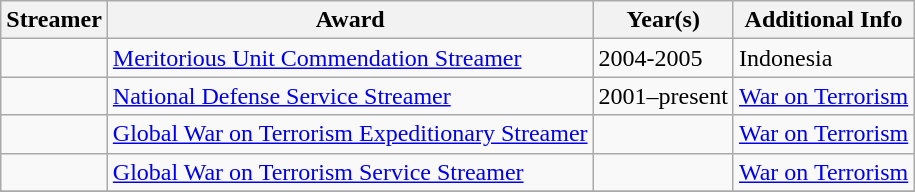<table class=wikitable>
<tr>
<th>Streamer</th>
<th>Award</th>
<th>Year(s)</th>
<th>Additional Info</th>
</tr>
<tr>
<td></td>
<td><a href='#'>Meritorious Unit Commendation Streamer</a></td>
<td>2004-2005</td>
<td>Indonesia</td>
</tr>
<tr>
<td></td>
<td><a href='#'>National Defense Service Streamer</a></td>
<td>2001–present</td>
<td><a href='#'>War on Terrorism</a></td>
</tr>
<tr>
<td></td>
<td><a href='#'>Global War on Terrorism Expeditionary Streamer</a></td>
<td><br></td>
<td><a href='#'>War on Terrorism</a></td>
</tr>
<tr>
<td></td>
<td><a href='#'>Global War on Terrorism Service Streamer</a></td>
<td><br></td>
<td><a href='#'>War on Terrorism</a></td>
</tr>
<tr>
</tr>
</table>
